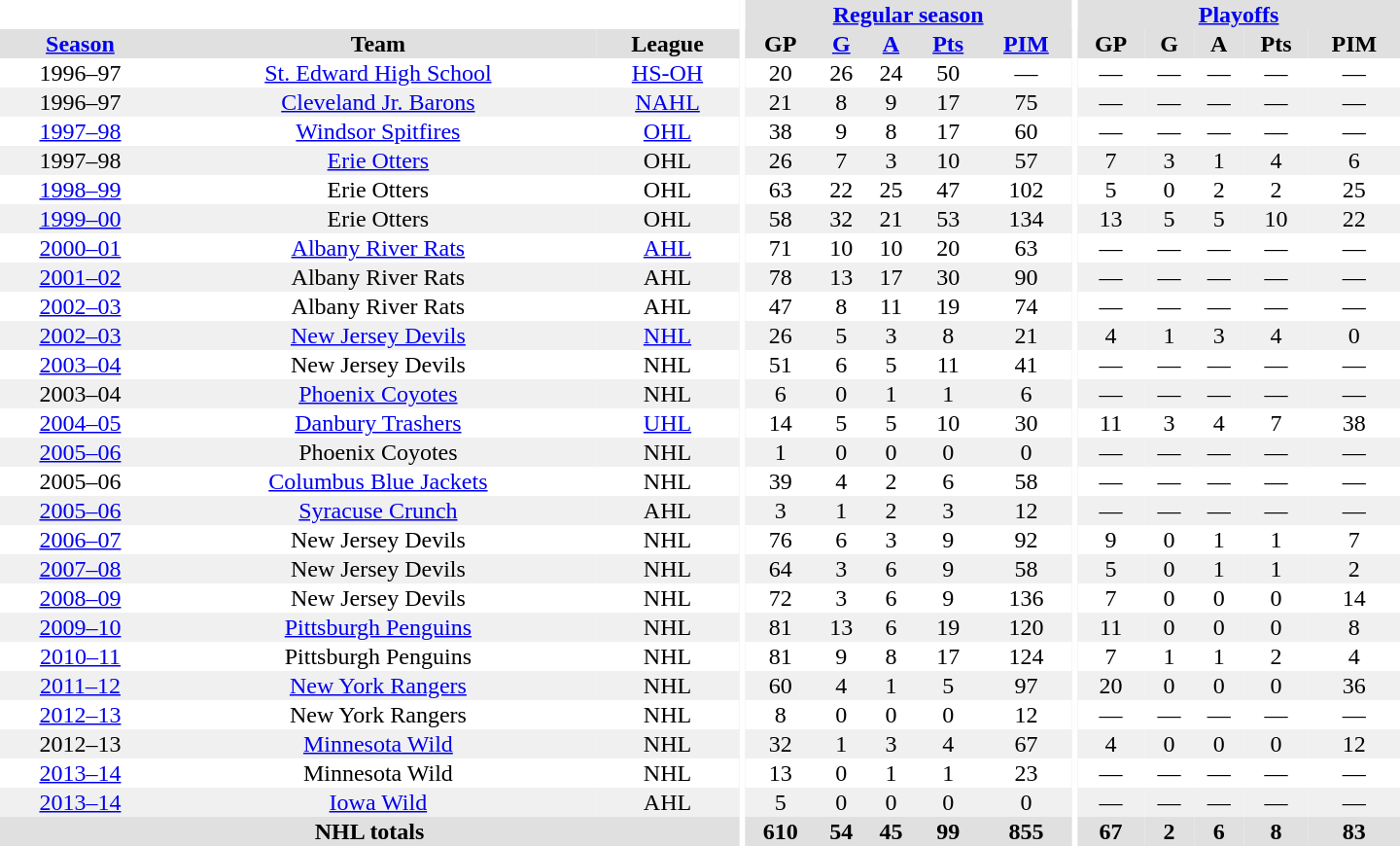<table border="0" cellpadding="1" cellspacing="0" style="text-align:center; width:60em">
<tr bgcolor="#e0e0e0">
<th colspan="3" bgcolor="#ffffff"></th>
<th rowspan="100" bgcolor="#ffffff"></th>
<th colspan="5"><a href='#'>Regular season</a></th>
<th rowspan="100" bgcolor="#ffffff"></th>
<th colspan="5"><a href='#'>Playoffs</a></th>
</tr>
<tr bgcolor="#e0e0e0">
<th><a href='#'>Season</a></th>
<th>Team</th>
<th>League</th>
<th>GP</th>
<th><a href='#'>G</a></th>
<th><a href='#'>A</a></th>
<th><a href='#'>Pts</a></th>
<th><a href='#'>PIM</a></th>
<th>GP</th>
<th>G</th>
<th>A</th>
<th>Pts</th>
<th>PIM</th>
</tr>
<tr>
<td>1996–97</td>
<td><a href='#'>St. Edward High School</a></td>
<td><a href='#'>HS-OH</a></td>
<td>20</td>
<td>26</td>
<td>24</td>
<td>50</td>
<td>—</td>
<td>—</td>
<td>—</td>
<td>—</td>
<td>—</td>
<td>—</td>
</tr>
<tr bgcolor="#f0f0f0">
<td>1996–97</td>
<td><a href='#'>Cleveland Jr. Barons</a></td>
<td><a href='#'>NAHL</a></td>
<td>21</td>
<td>8</td>
<td>9</td>
<td>17</td>
<td>75</td>
<td>—</td>
<td>—</td>
<td>—</td>
<td>—</td>
<td>—</td>
</tr>
<tr>
<td><a href='#'>1997–98</a></td>
<td><a href='#'>Windsor Spitfires</a></td>
<td><a href='#'>OHL</a></td>
<td>38</td>
<td>9</td>
<td>8</td>
<td>17</td>
<td>60</td>
<td>—</td>
<td>—</td>
<td>—</td>
<td>—</td>
<td>—</td>
</tr>
<tr bgcolor="#f0f0f0">
<td>1997–98</td>
<td><a href='#'>Erie Otters</a></td>
<td>OHL</td>
<td>26</td>
<td>7</td>
<td>3</td>
<td>10</td>
<td>57</td>
<td>7</td>
<td>3</td>
<td>1</td>
<td>4</td>
<td>6</td>
</tr>
<tr>
<td><a href='#'>1998–99</a></td>
<td>Erie Otters</td>
<td>OHL</td>
<td>63</td>
<td>22</td>
<td>25</td>
<td>47</td>
<td>102</td>
<td>5</td>
<td>0</td>
<td>2</td>
<td>2</td>
<td>25</td>
</tr>
<tr bgcolor="#f0f0f0">
<td><a href='#'>1999–00</a></td>
<td>Erie Otters</td>
<td>OHL</td>
<td>58</td>
<td>32</td>
<td>21</td>
<td>53</td>
<td>134</td>
<td>13</td>
<td>5</td>
<td>5</td>
<td>10</td>
<td>22</td>
</tr>
<tr>
<td><a href='#'>2000–01</a></td>
<td><a href='#'>Albany River Rats</a></td>
<td><a href='#'>AHL</a></td>
<td>71</td>
<td>10</td>
<td>10</td>
<td>20</td>
<td>63</td>
<td>—</td>
<td>—</td>
<td>—</td>
<td>—</td>
<td>—</td>
</tr>
<tr bgcolor="#f0f0f0">
<td><a href='#'>2001–02</a></td>
<td>Albany River Rats</td>
<td>AHL</td>
<td>78</td>
<td>13</td>
<td>17</td>
<td>30</td>
<td>90</td>
<td>—</td>
<td>—</td>
<td>—</td>
<td>—</td>
<td>—</td>
</tr>
<tr>
<td><a href='#'>2002–03</a></td>
<td>Albany River Rats</td>
<td>AHL</td>
<td>47</td>
<td>8</td>
<td>11</td>
<td>19</td>
<td>74</td>
<td>—</td>
<td>—</td>
<td>—</td>
<td>—</td>
<td>—</td>
</tr>
<tr bgcolor="#f0f0f0">
<td><a href='#'>2002–03</a></td>
<td><a href='#'>New Jersey Devils</a></td>
<td><a href='#'>NHL</a></td>
<td>26</td>
<td>5</td>
<td>3</td>
<td>8</td>
<td>21</td>
<td>4</td>
<td>1</td>
<td>3</td>
<td>4</td>
<td>0</td>
</tr>
<tr>
<td><a href='#'>2003–04</a></td>
<td>New Jersey Devils</td>
<td>NHL</td>
<td>51</td>
<td>6</td>
<td>5</td>
<td>11</td>
<td>41</td>
<td>—</td>
<td>—</td>
<td>—</td>
<td>—</td>
<td>—</td>
</tr>
<tr bgcolor="#f0f0f0">
<td>2003–04</td>
<td><a href='#'>Phoenix Coyotes</a></td>
<td>NHL</td>
<td>6</td>
<td>0</td>
<td>1</td>
<td>1</td>
<td>6</td>
<td>—</td>
<td>—</td>
<td>—</td>
<td>—</td>
<td>—</td>
</tr>
<tr>
<td><a href='#'>2004–05</a></td>
<td><a href='#'>Danbury Trashers</a></td>
<td><a href='#'>UHL</a></td>
<td>14</td>
<td>5</td>
<td>5</td>
<td>10</td>
<td>30</td>
<td>11</td>
<td>3</td>
<td>4</td>
<td>7</td>
<td>38</td>
</tr>
<tr bgcolor="#f0f0f0">
<td><a href='#'>2005–06</a></td>
<td>Phoenix Coyotes</td>
<td>NHL</td>
<td>1</td>
<td>0</td>
<td>0</td>
<td>0</td>
<td>0</td>
<td>—</td>
<td>—</td>
<td>—</td>
<td>—</td>
<td>—</td>
</tr>
<tr>
<td>2005–06</td>
<td><a href='#'>Columbus Blue Jackets</a></td>
<td>NHL</td>
<td>39</td>
<td>4</td>
<td>2</td>
<td>6</td>
<td>58</td>
<td>—</td>
<td>—</td>
<td>—</td>
<td>—</td>
<td>—</td>
</tr>
<tr bgcolor="#f0f0f0">
<td><a href='#'>2005–06</a></td>
<td><a href='#'>Syracuse Crunch</a></td>
<td>AHL</td>
<td>3</td>
<td>1</td>
<td>2</td>
<td>3</td>
<td>12</td>
<td>—</td>
<td>—</td>
<td>—</td>
<td>—</td>
<td>—</td>
</tr>
<tr>
<td><a href='#'>2006–07</a></td>
<td>New Jersey Devils</td>
<td>NHL</td>
<td>76</td>
<td>6</td>
<td>3</td>
<td>9</td>
<td>92</td>
<td>9</td>
<td>0</td>
<td>1</td>
<td>1</td>
<td>7</td>
</tr>
<tr bgcolor="#f0f0f0">
<td><a href='#'>2007–08</a></td>
<td>New Jersey Devils</td>
<td>NHL</td>
<td>64</td>
<td>3</td>
<td>6</td>
<td>9</td>
<td>58</td>
<td>5</td>
<td>0</td>
<td>1</td>
<td>1</td>
<td>2</td>
</tr>
<tr>
<td><a href='#'>2008–09</a></td>
<td>New Jersey Devils</td>
<td>NHL</td>
<td>72</td>
<td>3</td>
<td>6</td>
<td>9</td>
<td>136</td>
<td>7</td>
<td>0</td>
<td>0</td>
<td>0</td>
<td>14</td>
</tr>
<tr bgcolor="#f0f0f0">
<td><a href='#'>2009–10</a></td>
<td><a href='#'>Pittsburgh Penguins</a></td>
<td>NHL</td>
<td>81</td>
<td>13</td>
<td>6</td>
<td>19</td>
<td>120</td>
<td>11</td>
<td>0</td>
<td>0</td>
<td>0</td>
<td>8</td>
</tr>
<tr>
<td><a href='#'>2010–11</a></td>
<td>Pittsburgh Penguins</td>
<td>NHL</td>
<td>81</td>
<td>9</td>
<td>8</td>
<td>17</td>
<td>124</td>
<td>7</td>
<td>1</td>
<td>1</td>
<td>2</td>
<td>4</td>
</tr>
<tr bgcolor="#f0f0f0">
<td><a href='#'>2011–12</a></td>
<td><a href='#'>New York Rangers</a></td>
<td>NHL</td>
<td>60</td>
<td>4</td>
<td>1</td>
<td>5</td>
<td>97</td>
<td>20</td>
<td>0</td>
<td>0</td>
<td>0</td>
<td>36</td>
</tr>
<tr>
<td><a href='#'>2012–13</a></td>
<td>New York Rangers</td>
<td>NHL</td>
<td>8</td>
<td>0</td>
<td>0</td>
<td>0</td>
<td>12</td>
<td>—</td>
<td>—</td>
<td>—</td>
<td>—</td>
<td>—</td>
</tr>
<tr bgcolor="#f0f0f0">
<td>2012–13</td>
<td><a href='#'>Minnesota Wild</a></td>
<td>NHL</td>
<td>32</td>
<td>1</td>
<td>3</td>
<td>4</td>
<td>67</td>
<td>4</td>
<td>0</td>
<td>0</td>
<td>0</td>
<td>12</td>
</tr>
<tr>
<td><a href='#'>2013–14</a></td>
<td>Minnesota Wild</td>
<td>NHL</td>
<td>13</td>
<td>0</td>
<td>1</td>
<td>1</td>
<td>23</td>
<td>—</td>
<td>—</td>
<td>—</td>
<td>—</td>
<td>—</td>
</tr>
<tr bgcolor="#f0f0f0">
<td><a href='#'>2013–14</a></td>
<td><a href='#'>Iowa Wild</a></td>
<td>AHL</td>
<td>5</td>
<td>0</td>
<td>0</td>
<td>0</td>
<td>0</td>
<td>—</td>
<td>—</td>
<td>—</td>
<td>—</td>
<td>—</td>
</tr>
<tr bgcolor="#e0e0e0">
<th colspan="3">NHL totals</th>
<th>610</th>
<th>54</th>
<th>45</th>
<th>99</th>
<th>855</th>
<th>67</th>
<th>2</th>
<th>6</th>
<th>8</th>
<th>83</th>
</tr>
</table>
